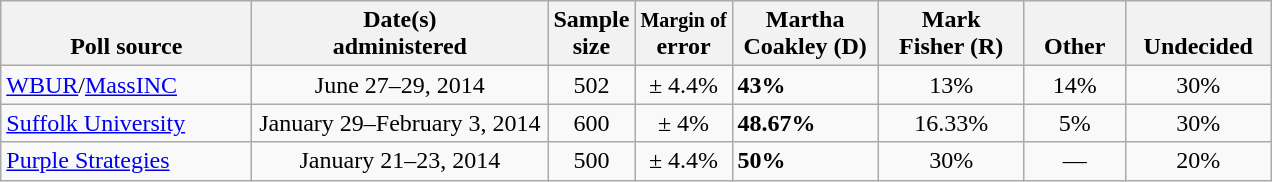<table class="wikitable">
<tr valign= bottom>
<th style="width:160px;">Poll source</th>
<th style="width:190px;">Date(s)<br>administered</th>
<th class=small>Sample<br>size</th>
<th><small>Margin of</small><br>error</th>
<th style="width:90px;">Martha<br>Coakley (D)</th>
<th style="width:90px;">Mark<br>Fisher (R)</th>
<th style="width:60px;">Other</th>
<th style="width:90px;">Undecided</th>
</tr>
<tr>
<td><a href='#'>WBUR</a>/<a href='#'>MassINC</a></td>
<td align=center>June 27–29, 2014</td>
<td align=center>502</td>
<td align=center>± 4.4%</td>
<td><strong>43%</strong></td>
<td align=center>13%</td>
<td align=center>14%</td>
<td align=center>30%</td>
</tr>
<tr>
<td><a href='#'>Suffolk University</a></td>
<td align=center>January 29–February 3, 2014</td>
<td align=center>600</td>
<td align=center>± 4%</td>
<td><strong>48.67%</strong></td>
<td align=center>16.33%</td>
<td align=center>5%</td>
<td align=center>30%</td>
</tr>
<tr>
<td><a href='#'>Purple Strategies</a></td>
<td align=center>January 21–23, 2014</td>
<td align=center>500</td>
<td align=center>± 4.4%</td>
<td><strong>50%</strong></td>
<td align=center>30%</td>
<td align=center>—</td>
<td align=center>20%</td>
</tr>
</table>
